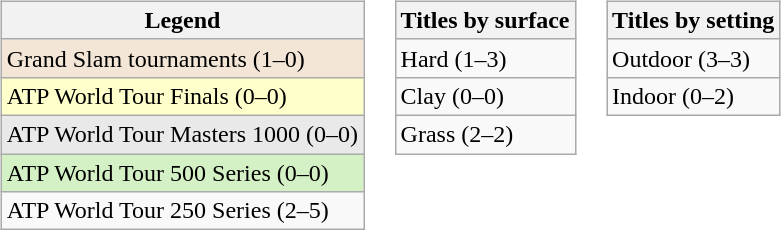<table>
<tr valign="top">
<td><br><table class="wikitable">
<tr>
<th>Legend</th>
</tr>
<tr style="background:#f3e6d7;">
<td>Grand Slam tournaments (1–0)</td>
</tr>
<tr style="background:#ffffcc;">
<td>ATP World Tour Finals (0–0)</td>
</tr>
<tr style="background:#e9e9e9;">
<td>ATP World Tour Masters 1000 (0–0)</td>
</tr>
<tr style="background:#d4f1c5;">
<td>ATP World Tour 500 Series (0–0)</td>
</tr>
<tr>
<td>ATP World Tour 250 Series (2–5)</td>
</tr>
</table>
</td>
<td><br><table class="wikitable">
<tr>
<th>Titles by surface</th>
</tr>
<tr>
<td>Hard (1–3)</td>
</tr>
<tr>
<td>Clay (0–0)</td>
</tr>
<tr>
<td>Grass (2–2)</td>
</tr>
</table>
</td>
<td><br><table class="wikitable">
<tr>
<th>Titles by setting</th>
</tr>
<tr>
<td>Outdoor (3–3)</td>
</tr>
<tr>
<td>Indoor (0–2)</td>
</tr>
</table>
</td>
</tr>
</table>
